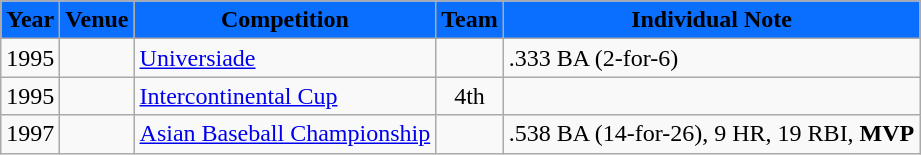<table class="wikitable">
<tr>
<th style="background:#0A6EFF"><span>Year</span></th>
<th style="background:#0A6EFF"><span>Venue</span></th>
<th style="background:#0A6EFF"><span>Competition</span></th>
<th style="background:#0A6EFF"><span>Team</span></th>
<th style="background:#0A6EFF"><span>Individual Note</span></th>
</tr>
<tr>
<td>1995</td>
<td></td>
<td><a href='#'>Universiade</a></td>
<td style="text-align:center"></td>
<td>.333 BA (2-for-6)</td>
</tr>
<tr>
<td>1995</td>
<td></td>
<td><a href='#'>Intercontinental Cup</a></td>
<td style="text-align:center">4th</td>
<td></td>
</tr>
<tr>
<td>1997</td>
<td></td>
<td><a href='#'>Asian Baseball Championship</a></td>
<td style="text-align:center"></td>
<td>.538 BA (14-for-26), 9 HR, 19 RBI, <strong>MVP</strong></td>
</tr>
</table>
